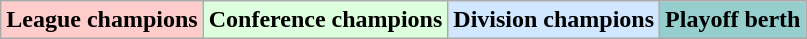<table class="wikitable">
<tr>
<td align="center" bgcolor="#FFCCCC"><strong>League champions</strong></td>
<td align="center" bgcolor="#ddffdd"><strong>Conference champions</strong></td>
<td align="center" bgcolor="#D0E7FF"><strong>Division champions</strong></td>
<td align="center" bgcolor="#96CDCD"><strong>Playoff berth</strong></td>
</tr>
</table>
